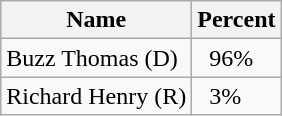<table class="wikitable">
<tr>
<th>Name</th>
<th>Percent</th>
</tr>
<tr>
<td>Buzz Thomas (D)</td>
<td>  96%</td>
</tr>
<tr>
<td>Richard Henry (R)</td>
<td>  3%</td>
</tr>
</table>
